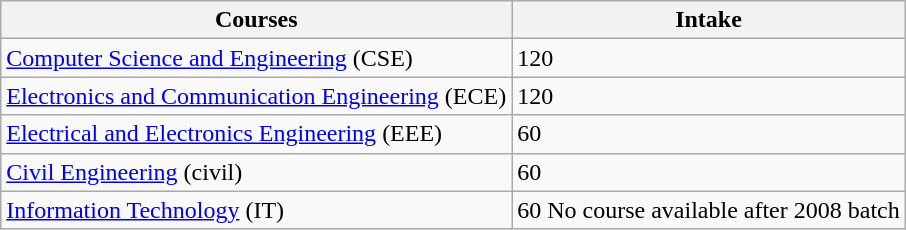<table class="wikitable">
<tr>
<th>Courses</th>
<th>Intake</th>
</tr>
<tr>
<td><a href='#'>Computer Science and Engineering</a> (CSE)</td>
<td>120</td>
</tr>
<tr>
<td><a href='#'>Electronics and Communication Engineering</a> (ECE)</td>
<td>120</td>
</tr>
<tr>
<td><a href='#'>Electrical and Electronics Engineering</a> (EEE)</td>
<td>60</td>
</tr>
<tr>
<td><a href='#'>Civil Engineering</a> (civil)</td>
<td>60</td>
</tr>
<tr>
<td><a href='#'>Information Technology</a> (IT)</td>
<td>60 No course available after 2008 batch</td>
</tr>
</table>
